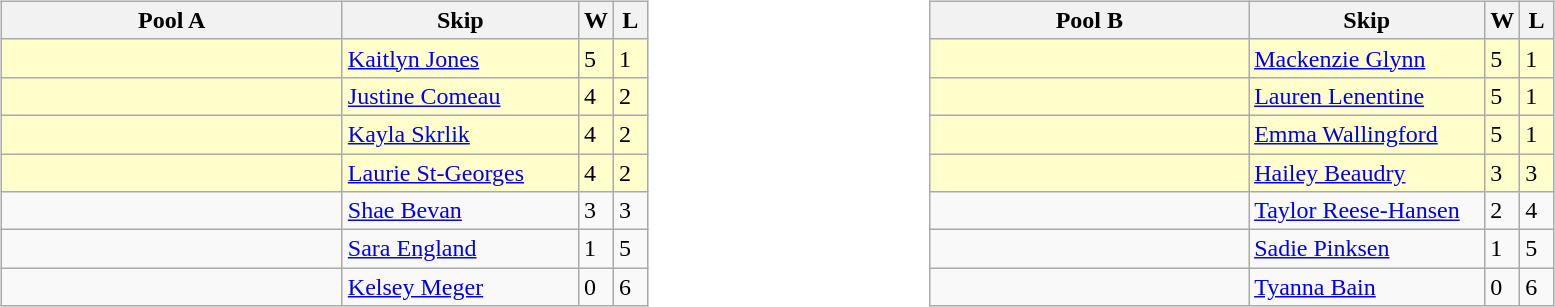<table>
<tr>
<td valign=top width=10%><br><table class="wikitable">
<tr>
<th width=220>Pool A</th>
<th width=150>Skip</th>
<th width=15>W</th>
<th width=15>L</th>
</tr>
<tr bgcolor=#ffffcc>
<td></td>
<td><a href='#'>Kaitlyn Jones</a></td>
<td>5</td>
<td>1</td>
</tr>
<tr bgcolor=#ffffcc>
<td></td>
<td><a href='#'>Justine Comeau</a></td>
<td>4</td>
<td>2</td>
</tr>
<tr bgcolor=#ffffcc>
<td></td>
<td><a href='#'>Kayla Skrlik</a></td>
<td>4</td>
<td>2</td>
</tr>
<tr bgcolor=#ffffcc>
<td></td>
<td><a href='#'>Laurie St-Georges</a></td>
<td>4</td>
<td>2</td>
</tr>
<tr>
<td></td>
<td><a href='#'>Shae Bevan</a></td>
<td>3</td>
<td>3</td>
</tr>
<tr>
<td></td>
<td><a href='#'>Sara England</a></td>
<td>1</td>
<td>5</td>
</tr>
<tr>
<td></td>
<td><a href='#'>Kelsey Meger</a></td>
<td>0</td>
<td>6</td>
</tr>
</table>
</td>
<td valign=top width=10%><br><table class="wikitable">
<tr>
<th width=205>Pool B</th>
<th width=150>Skip</th>
<th width=15>W</th>
<th width=15>L</th>
</tr>
<tr bgcolor=#ffffcc>
<td></td>
<td><a href='#'>Mackenzie Glynn</a></td>
<td>5</td>
<td>1</td>
</tr>
<tr bgcolor=#ffffcc>
<td></td>
<td><a href='#'>Lauren Lenentine</a></td>
<td>5</td>
<td>1</td>
</tr>
<tr bgcolor=#ffffcc>
<td></td>
<td><a href='#'>Emma Wallingford</a></td>
<td>5</td>
<td>1</td>
</tr>
<tr bgcolor=#ffffcc>
<td></td>
<td><a href='#'>Hailey Beaudry</a></td>
<td>3</td>
<td>3</td>
</tr>
<tr>
<td></td>
<td><a href='#'>Taylor Reese-Hansen</a></td>
<td>2</td>
<td>4</td>
</tr>
<tr>
<td></td>
<td><a href='#'>Sadie Pinksen</a></td>
<td>1</td>
<td>5</td>
</tr>
<tr>
<td></td>
<td><a href='#'>Tyanna Bain</a></td>
<td>0</td>
<td>6</td>
</tr>
</table>
</td>
</tr>
</table>
